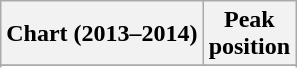<table class="wikitable sortable plainrowheaders">
<tr>
<th scope="col">Chart (2013–2014)</th>
<th scope="col">Peak<br>position</th>
</tr>
<tr>
</tr>
<tr>
</tr>
<tr>
</tr>
<tr>
</tr>
</table>
